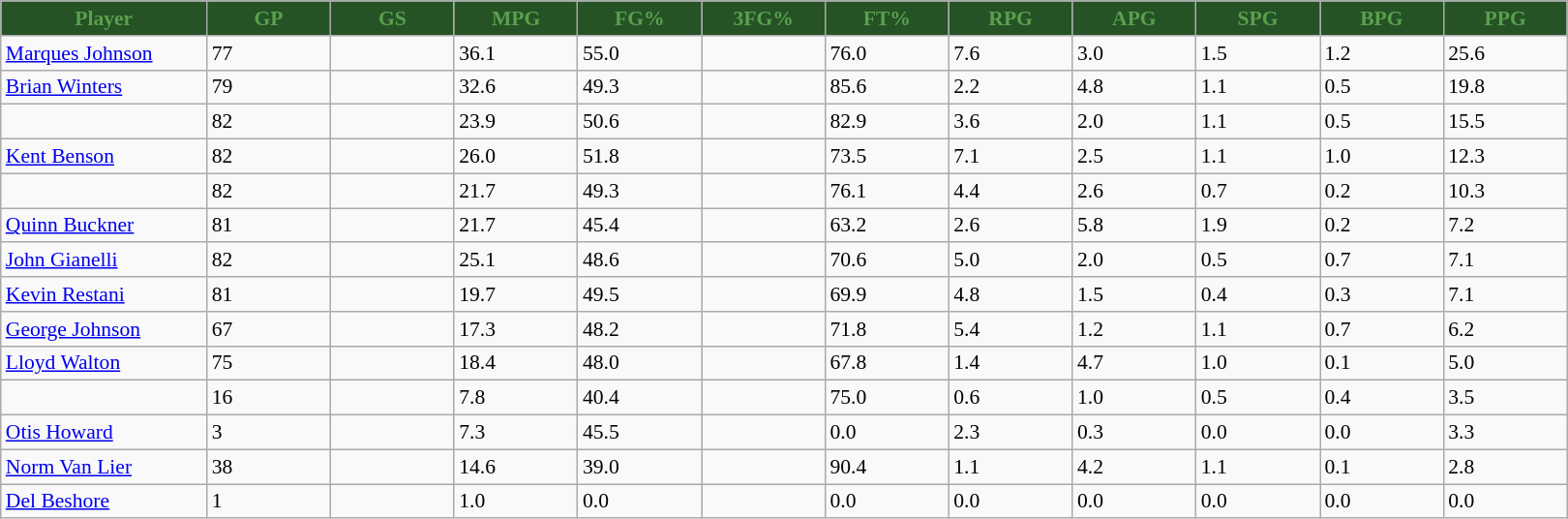<table class="wikitable sortable" style="font-size: 90%">
<tr>
<th style="background:#255325; color:#59A04F" width="10%">Player</th>
<th style="background:#255325; color:#59A04F" width="6%">GP</th>
<th style="background:#255325; color:#59A04F" width="6%">GS</th>
<th style="background:#255325; color:#59A04F" width="6%">MPG</th>
<th style="background:#255325; color:#59A04F" width="6%">FG%</th>
<th style="background:#255325; color:#59A04F" width="6%">3FG%</th>
<th style="background:#255325; color:#59A04F" width="6%">FT%</th>
<th style="background:#255325; color:#59A04F" width="6%">RPG</th>
<th style="background:#255325; color:#59A04F" width="6%">APG</th>
<th style="background:#255325; color:#59A04F" width="6%">SPG</th>
<th style="background:#255325; color:#59A04F" width="6%">BPG</th>
<th style="background:#255325; color:#59A04F" width="6%">PPG</th>
</tr>
<tr>
<td><a href='#'>Marques Johnson</a></td>
<td>77</td>
<td></td>
<td>36.1</td>
<td>55.0</td>
<td></td>
<td>76.0</td>
<td>7.6</td>
<td>3.0</td>
<td>1.5</td>
<td>1.2</td>
<td>25.6</td>
</tr>
<tr>
<td><a href='#'>Brian Winters</a></td>
<td>79</td>
<td></td>
<td>32.6</td>
<td>49.3</td>
<td></td>
<td>85.6</td>
<td>2.2</td>
<td>4.8</td>
<td>1.1</td>
<td>0.5</td>
<td>19.8</td>
</tr>
<tr>
<td></td>
<td>82</td>
<td></td>
<td>23.9</td>
<td>50.6</td>
<td></td>
<td>82.9</td>
<td>3.6</td>
<td>2.0</td>
<td>1.1</td>
<td>0.5</td>
<td>15.5</td>
</tr>
<tr>
<td><a href='#'>Kent Benson</a></td>
<td>82</td>
<td></td>
<td>26.0</td>
<td>51.8</td>
<td></td>
<td>73.5</td>
<td>7.1</td>
<td>2.5</td>
<td>1.1</td>
<td>1.0</td>
<td>12.3</td>
</tr>
<tr>
<td></td>
<td>82</td>
<td></td>
<td>21.7</td>
<td>49.3</td>
<td></td>
<td>76.1</td>
<td>4.4</td>
<td>2.6</td>
<td>0.7</td>
<td>0.2</td>
<td>10.3</td>
</tr>
<tr>
<td><a href='#'>Quinn Buckner</a></td>
<td>81</td>
<td></td>
<td>21.7</td>
<td>45.4</td>
<td></td>
<td>63.2</td>
<td>2.6</td>
<td>5.8</td>
<td>1.9</td>
<td>0.2</td>
<td>7.2</td>
</tr>
<tr>
<td><a href='#'>John Gianelli</a></td>
<td>82</td>
<td></td>
<td>25.1</td>
<td>48.6</td>
<td></td>
<td>70.6</td>
<td>5.0</td>
<td>2.0</td>
<td>0.5</td>
<td>0.7</td>
<td>7.1</td>
</tr>
<tr>
<td><a href='#'>Kevin Restani</a></td>
<td>81</td>
<td></td>
<td>19.7</td>
<td>49.5</td>
<td></td>
<td>69.9</td>
<td>4.8</td>
<td>1.5</td>
<td>0.4</td>
<td>0.3</td>
<td>7.1</td>
</tr>
<tr>
<td><a href='#'>George Johnson</a></td>
<td>67</td>
<td></td>
<td>17.3</td>
<td>48.2</td>
<td></td>
<td>71.8</td>
<td>5.4</td>
<td>1.2</td>
<td>1.1</td>
<td>0.7</td>
<td>6.2</td>
</tr>
<tr>
<td><a href='#'>Lloyd Walton</a></td>
<td>75</td>
<td></td>
<td>18.4</td>
<td>48.0</td>
<td></td>
<td>67.8</td>
<td>1.4</td>
<td>4.7</td>
<td>1.0</td>
<td>0.1</td>
<td>5.0</td>
</tr>
<tr>
<td></td>
<td>16</td>
<td></td>
<td>7.8</td>
<td>40.4</td>
<td></td>
<td>75.0</td>
<td>0.6</td>
<td>1.0</td>
<td>0.5</td>
<td>0.4</td>
<td>3.5</td>
</tr>
<tr>
<td><a href='#'>Otis Howard</a></td>
<td>3</td>
<td></td>
<td>7.3</td>
<td>45.5</td>
<td></td>
<td>0.0</td>
<td>2.3</td>
<td>0.3</td>
<td>0.0</td>
<td>0.0</td>
<td>3.3</td>
</tr>
<tr>
<td><a href='#'>Norm Van Lier</a></td>
<td>38</td>
<td></td>
<td>14.6</td>
<td>39.0</td>
<td></td>
<td>90.4</td>
<td>1.1</td>
<td>4.2</td>
<td>1.1</td>
<td>0.1</td>
<td>2.8</td>
</tr>
<tr>
<td><a href='#'>Del Beshore</a></td>
<td>1</td>
<td></td>
<td>1.0</td>
<td>0.0</td>
<td></td>
<td>0.0</td>
<td>0.0</td>
<td>0.0</td>
<td>0.0</td>
<td>0.0</td>
<td>0.0</td>
</tr>
</table>
